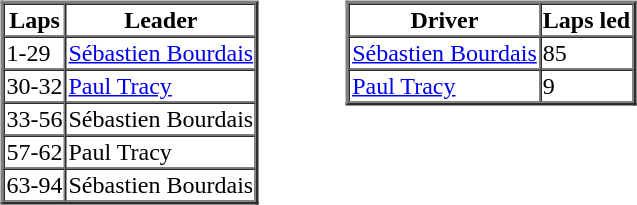<table>
<tr>
<td valign="top"><br><table border=2 cellspacing=0>
<tr>
<th>Laps</th>
<th>Leader</th>
</tr>
<tr>
<td>1-29</td>
<td><a href='#'>Sébastien Bourdais</a></td>
</tr>
<tr>
<td>30-32</td>
<td><a href='#'>Paul Tracy</a></td>
</tr>
<tr>
<td>33-56</td>
<td>Sébastien Bourdais</td>
</tr>
<tr>
<td>57-62</td>
<td>Paul Tracy</td>
</tr>
<tr>
<td>63-94</td>
<td>Sébastien Bourdais</td>
</tr>
</table>
</td>
<td width="50"> </td>
<td valign="top"><br><table border=2 cellspacing=0>
<tr>
<th>Driver</th>
<th>Laps led</th>
</tr>
<tr>
<td><a href='#'>Sébastien Bourdais</a></td>
<td>85</td>
</tr>
<tr>
<td><a href='#'>Paul Tracy</a></td>
<td>9</td>
</tr>
</table>
</td>
</tr>
</table>
